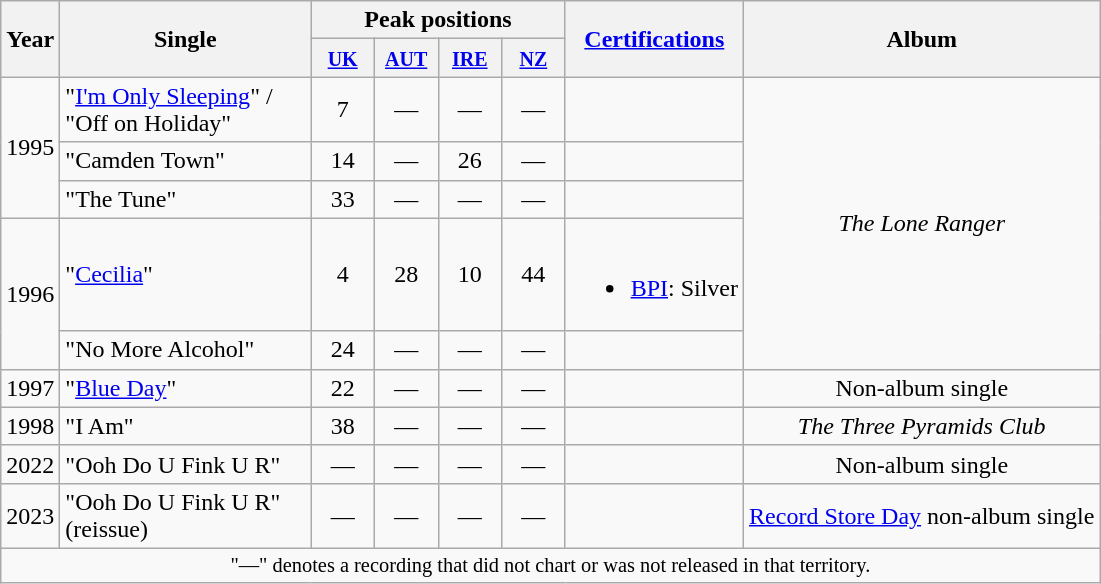<table class="wikitable plainrowheaders" style="text-align:center;">
<tr>
<th rowspan="2">Year</th>
<th rowspan="2" style="width:10em;">Single</th>
<th colspan="4">Peak positions</th>
<th scope="col" rowspan="2"><a href='#'>Certifications</a></th>
<th rowspan="2">Album</th>
</tr>
<tr>
<th style="width:35px;"><small><a href='#'>UK</a></small><br></th>
<th style="width:35px;"><small><a href='#'>AUT</a></small><br></th>
<th style="width:35px;"><small><a href='#'>IRE</a></small><br></th>
<th style="width:35px;"><small><a href='#'>NZ</a></small><br></th>
</tr>
<tr>
<td rowspan="3">1995</td>
<td style="text-align:left;">"<a href='#'>I'm Only Sleeping</a>" / <br>"Off on Holiday"</td>
<td>7</td>
<td>—</td>
<td>—</td>
<td>—</td>
<td></td>
<td rowspan="5"><em>The Lone Ranger</em></td>
</tr>
<tr>
<td style="text-align:left;">"Camden Town"</td>
<td>14</td>
<td>—</td>
<td>26</td>
<td>—</td>
<td></td>
</tr>
<tr>
<td style="text-align:left;">"The Tune"</td>
<td>33</td>
<td>—</td>
<td>—</td>
<td>—</td>
<td></td>
</tr>
<tr>
<td rowspan="2">1996</td>
<td style="text-align:left;">"<a href='#'>Cecilia</a>"</td>
<td>4</td>
<td>28</td>
<td>10</td>
<td>44</td>
<td><br><ul><li><a href='#'>BPI</a>: Silver</li></ul></td>
</tr>
<tr>
<td style="text-align:left;">"No More Alcohol"</td>
<td>24</td>
<td>—</td>
<td>—</td>
<td>—</td>
<td></td>
</tr>
<tr>
<td>1997</td>
<td style="text-align:left;">"<a href='#'>Blue Day</a>"</td>
<td>22</td>
<td>—</td>
<td>—</td>
<td>—</td>
<td></td>
<td>Non-album single</td>
</tr>
<tr>
<td>1998</td>
<td style="text-align:left;">"I Am"</td>
<td>38</td>
<td>—</td>
<td>—</td>
<td>—</td>
<td></td>
<td><em>The Three Pyramids Club</em></td>
</tr>
<tr>
<td>2022</td>
<td style="text-align:left;">"Ooh Do U Fink U R"<br></td>
<td>—</td>
<td>—</td>
<td>—</td>
<td>—</td>
<td></td>
<td>Non-album single</td>
</tr>
<tr>
<td>2023</td>
<td style="text-align:left;">"Ooh Do U Fink U R" (reissue)<br></td>
<td>—</td>
<td>—</td>
<td>—</td>
<td>—</td>
<td></td>
<td><a href='#'>Record Store Day</a> non-album single</td>
</tr>
<tr>
<td colspan="10" style="font-size:85%">"—" denotes a recording that did not chart or was not released in that territory.</td>
</tr>
</table>
